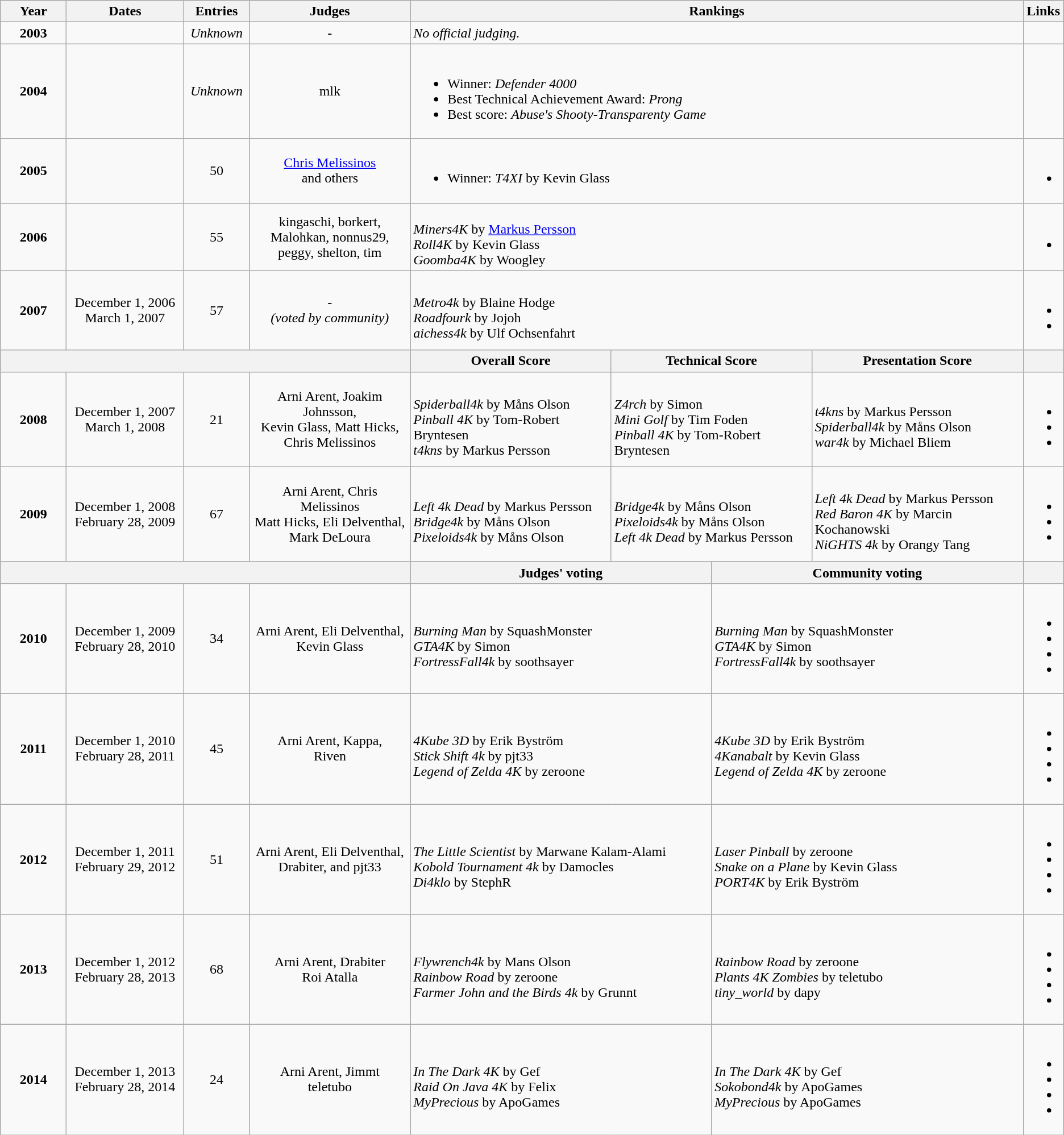<table class="wikitable">
<tr>
<th style="min-width: 70px">Year</th>
<th style="min-width: 130px">Dates</th>
<th style="min-width: 70px">Entries</th>
<th>Judges</th>
<th colspan="6">Rankings</th>
<th>Links</th>
</tr>
<tr>
<td style="text-align: center"><strong>2003</strong></td>
<td></td>
<td style="text-align: center"><em>Unknown</em></td>
<td style="text-align: center">-</td>
<td colspan="6"><em>No official judging.</em></td>
<td></td>
</tr>
<tr>
<td style="text-align: center"><strong>2004</strong></td>
<td></td>
<td style="text-align: center"><em>Unknown</em></td>
<td style="text-align: center">mlk</td>
<td colspan="6"><br><ul><li>Winner: <em>Defender 4000</em></li><li>Best Technical Achievement Award: <em>Prong</em></li><li>Best score: <em>Abuse's Shooty-Transparenty Game</em></li></ul></td>
<td></td>
</tr>
<tr>
<td style="text-align: center"><strong>2005</strong></td>
<td></td>
<td style="text-align: center">50</td>
<td style="text-align: center"><a href='#'>Chris Melissinos</a><br>and others</td>
<td colspan="6"><br><ul><li>Winner: <em>T4XI</em> by Kevin Glass</li></ul></td>
<td><br><ul><li></li></ul></td>
</tr>
<tr>
<td style="text-align: center"><strong>2006</strong></td>
<td></td>
<td style="text-align: center">55</td>
<td style="text-align: center">kingaschi, borkert,<br>Malohkan, nonnus29,<br>peggy, shelton, tim</td>
<td colspan="6"><br> <em>Miners4K</em> by <a href='#'>Markus Persson</a><br>
 <em>Roll4K</em> by Kevin Glass<br>
 <em>Goomba4K</em> by Woogley</td>
<td><br><ul><li></li></ul></td>
</tr>
<tr>
<td style="text-align: center"><strong>2007</strong></td>
<td style="text-align: center">December 1, 2006<br>March 1, 2007</td>
<td style="text-align: center">57</td>
<td style="text-align: center">-<br><em>(voted by community)</em></td>
<td colspan="6"><br> <em>Metro4k</em> by Blaine Hodge<br>
 <em>Roadfourk</em> by Jojoh<br>
 <em>aichess4k</em> by Ulf Ochsenfahrt</td>
<td><br><ul><li></li><li></li></ul></td>
</tr>
<tr>
<th colspan="4"></th>
<th colspan="2">Overall Score</th>
<th colspan="2">Technical Score</th>
<th colspan="2">Presentation Score</th>
<th></th>
</tr>
<tr>
<td style="text-align: center"><strong>2008</strong></td>
<td style="text-align: center">December 1, 2007<br>March 1, 2008</td>
<td style="text-align: center">21</td>
<td style="text-align: center">Arni Arent, Joakim Johnsson,<br>Kevin Glass, Matt Hicks,<br>Chris Melissinos</td>
<td colspan="2"><br> <em>Spiderball4k</em> by Måns Olson<br>
 <em>Pinball 4K</em> by Tom-Robert Bryntesen<br>
 <em>t4kns</em> by Markus Persson</td>
<td colspan="2"><br> <em>Z4rch</em> by Simon<br>
 <em>Mini Golf</em> by Tim Foden<br>
 <em>Pinball 4K</em> by Tom-Robert Bryntesen</td>
<td colspan="2"><br> <em>t4kns</em> by Markus Persson<br>
 <em>Spiderball4k</em> by Måns Olson<br>
 <em>war4k</em> by Michael Bliem</td>
<td><br><ul><li></li><li></li><li></li></ul></td>
</tr>
<tr>
<td style="text-align: center"><strong>2009</strong></td>
<td style="text-align: center">December 1, 2008<br>February 28, 2009</td>
<td style="text-align: center">67</td>
<td style="text-align: center">Arni Arent, Chris Melissinos<br>Matt Hicks, Eli Delventhal,<br>Mark DeLoura</td>
<td colspan="2"><br> <em>Left 4k Dead</em> by Markus Persson<br>
 <em>Bridge4k</em> by Måns Olson<br>
 <em>Pixeloids4k</em> by Måns Olson</td>
<td colspan="2"><br> <em>Bridge4k</em> by Måns Olson<br>
 <em>Pixeloids4k</em> by Måns Olson<br>
 <em>Left 4k Dead</em> by Markus Persson</td>
<td colspan="2"><br> <em>Left 4k Dead</em> by Markus Persson<br>
 <em>Red Baron 4K</em> by Marcin Kochanowski<br>
 <em>NiGHTS 4k</em> by Orangy Tang</td>
<td><br><ul><li></li><li></li><li></li></ul></td>
</tr>
<tr>
<th colspan="4"></th>
<th colspan="3">Judges' voting</th>
<th colspan="3">Community voting</th>
<th></th>
</tr>
<tr>
<td style="text-align: center"><strong>2010</strong></td>
<td style="text-align: center">December 1, 2009<br>February 28, 2010</td>
<td style="text-align: center">34</td>
<td style="text-align: center">Arni Arent, Eli Delventhal,<br>Kevin Glass</td>
<td colspan="3"><br> <em>Burning Man</em> by SquashMonster<br>
 <em>GTA4K</em> by Simon<br>
 <em>FortressFall4k</em> by soothsayer</td>
<td colspan="3"><br> <em>Burning Man</em> by SquashMonster<br>
 <em>GTA4K</em> by Simon<br>
 <em>FortressFall4k</em> by soothsayer</td>
<td><br><ul><li></li><li></li><li></li><li></li></ul></td>
</tr>
<tr>
<td style="text-align: center"><strong>2011</strong></td>
<td style="text-align: center">December 1, 2010<br>February 28, 2011</td>
<td style="text-align: center">45</td>
<td style="text-align: center">Arni Arent, Kappa,<br>Riven</td>
<td colspan="3"><br> <em>4Kube 3D</em> by Erik Byström<br>
 <em>Stick Shift 4k</em> by pjt33<br>
 <em>Legend of Zelda 4K</em> by zeroone</td>
<td colspan="3"><br> <em>4Kube 3D</em> by Erik Byström<br>
 <em>4Kanabalt</em> by Kevin Glass <br>
 <em>Legend of Zelda 4K</em> by zeroone</td>
<td><br><ul><li></li><li></li><li></li><li></li></ul></td>
</tr>
<tr>
<td style="text-align: center"><strong>2012</strong></td>
<td style="text-align: center">December 1, 2011<br>February 29, 2012</td>
<td style="text-align: center">51</td>
<td style="text-align: center">Arni Arent, Eli Delventhal,<br>Drabiter, and pjt33</td>
<td colspan="3"><br> <em>The Little Scientist</em> by Marwane Kalam-Alami<br>
 <em>Kobold Tournament 4k</em> by Damocles<br>
 <em>Di4klo</em> by StephR</td>
<td colspan="3"><br> <em>Laser Pinball</em> by zeroone<br>
 <em>Snake on a Plane</em> by Kevin Glass<br>
 <em>PORT4K</em> by Erik Byström</td>
<td><br><ul><li></li><li></li><li></li><li></li></ul></td>
</tr>
<tr>
<td style="text-align: center"><strong>2013</strong></td>
<td style="text-align: center">December 1, 2012<br>February 28, 2013</td>
<td style="text-align: center">68</td>
<td style="text-align: center">Arni Arent, Drabiter<br>Roi Atalla</td>
<td colspan="3"><br> <em>Flywrench4k</em> by Mans Olson<br>
 <em>Rainbow Road</em> by zeroone<br>
 <em>Farmer John and the Birds 4k</em> by Grunnt</td>
<td colspan="3"><br> <em>Rainbow Road</em> by zeroone<br>
 <em>Plants 4K Zombies</em> by teletubo<br>
 <em>tiny_world</em> by dapy</td>
<td><br><ul><li></li><li></li><li></li><li></li></ul></td>
</tr>
<tr>
<td style="text-align: center"><strong>2014</strong></td>
<td style="text-align: center">December 1, 2013<br>February 28, 2014</td>
<td style="text-align: center">24</td>
<td style="text-align: center">Arni Arent, Jimmt<br>teletubo</td>
<td colspan="3"><br> <em>In The Dark 4K</em> by Gef<br>
 <em>Raid On Java 4K</em> by Felix<br>
 <em>MyPrecious</em> by ApoGames</td>
<td colspan="3"><br> <em>In The Dark 4K</em> by Gef<br>
 <em>Sokobond4k</em> by ApoGames<br>
 <em>MyPrecious</em> by ApoGames</td>
<td><br><ul><li></li><li></li><li></li><li></li></ul></td>
</tr>
</table>
